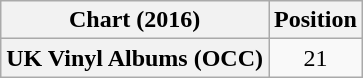<table class="wikitable plainrowheaders" style="text-align:center">
<tr>
<th scope="col">Chart (2016)</th>
<th scope="col">Position</th>
</tr>
<tr>
<th scope="row">UK Vinyl Albums (OCC)</th>
<td>21</td>
</tr>
</table>
